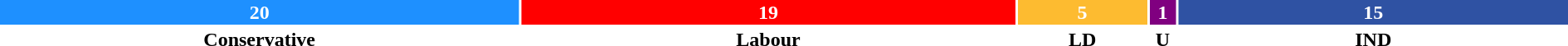<table style="width:100%; text-align:center;">
<tr style="color:white;">
<td style="background:dodgerblue; width:33.3%;"><strong>20</strong></td>
<td style="background:red; width:31.7%;"><strong>19</strong></td>
<td style="background:#FDBB30; width:8.3%;"><strong>5</strong></td>
<td style="background:purple; width:1.7%;"><strong>1</strong></td>
<td style="background:#2F52A3; width:25.0%;"><strong>15</strong></td>
</tr>
<tr>
<td><span><strong>Conservative</strong></span></td>
<td><span><strong>Labour</strong></span></td>
<td><span><strong>LD</strong></span></td>
<td><span><strong>U</strong></span></td>
<td><span><strong>IND</strong></span></td>
</tr>
</table>
